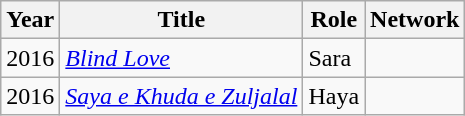<table class="wikitable">
<tr>
<th>Year</th>
<th>Title</th>
<th>Role</th>
<th>Network</th>
</tr>
<tr>
<td>2016</td>
<td><em><a href='#'>Blind Love</a></em></td>
<td>Sara</td>
<td></td>
</tr>
<tr>
<td>2016</td>
<td><em><a href='#'>Saya e Khuda e Zuljalal</a></em></td>
<td>Haya</td>
<td></td>
</tr>
</table>
